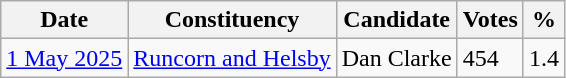<table class="wikitable sortable">
<tr>
<th>Date</th>
<th>Constituency</th>
<th>Candidate</th>
<th>Votes</th>
<th>%</th>
</tr>
<tr>
<td><a href='#'>1 May 2025</a></td>
<td><a href='#'>Runcorn and Helsby</a></td>
<td>Dan Clarke</td>
<td>454</td>
<td>1.4</td>
</tr>
</table>
